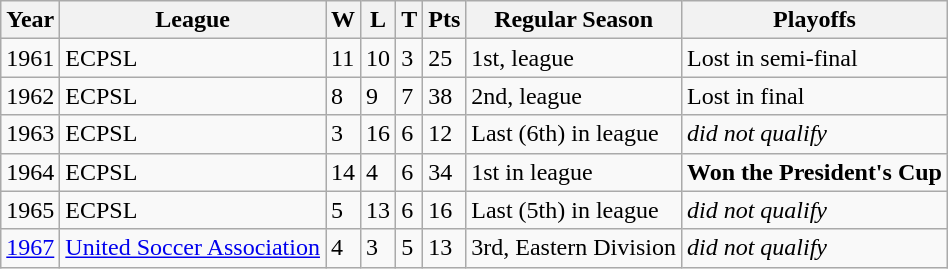<table class="wikitable">
<tr>
<th>Year</th>
<th>League</th>
<th>W</th>
<th>L</th>
<th>T</th>
<th>Pts</th>
<th>Regular Season</th>
<th>Playoffs</th>
</tr>
<tr>
<td>1961</td>
<td>ECPSL</td>
<td>11</td>
<td>10</td>
<td>3</td>
<td>25</td>
<td>1st, league</td>
<td>Lost in semi-final</td>
</tr>
<tr>
<td>1962</td>
<td>ECPSL</td>
<td>8</td>
<td>9</td>
<td>7</td>
<td>38</td>
<td>2nd, league</td>
<td>Lost in final</td>
</tr>
<tr>
<td>1963</td>
<td>ECPSL</td>
<td>3</td>
<td>16</td>
<td>6</td>
<td>12</td>
<td>Last (6th) in league</td>
<td><em>did not qualify</em></td>
</tr>
<tr>
<td>1964</td>
<td>ECPSL</td>
<td>14</td>
<td>4</td>
<td>6</td>
<td>34</td>
<td>1st in league</td>
<td><strong>Won the President's Cup</strong></td>
</tr>
<tr>
<td>1965</td>
<td>ECPSL</td>
<td>5</td>
<td>13</td>
<td>6</td>
<td>16</td>
<td>Last (5th) in league</td>
<td><em>did not qualify</em></td>
</tr>
<tr>
<td><a href='#'>1967</a></td>
<td><a href='#'>United Soccer Association</a></td>
<td>4</td>
<td>3</td>
<td>5</td>
<td>13</td>
<td>3rd, Eastern Division</td>
<td><em>did not qualify</em></td>
</tr>
</table>
